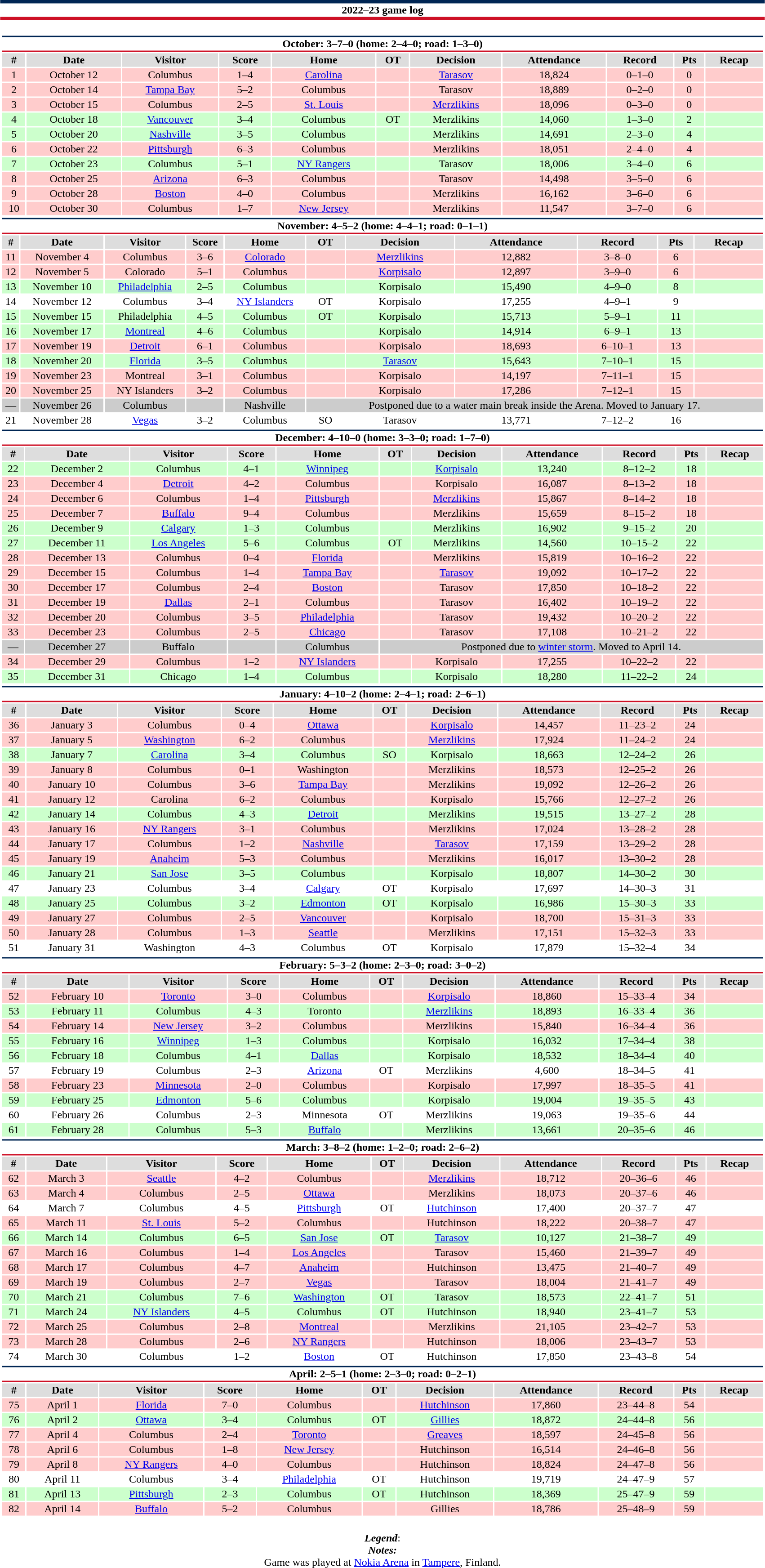<table class="toccolours" style="width:90%; clear:both; margin:1.5em auto; text-align:center;">
<tr>
<th colspan="11" style="background:#FFFFFF; border-top:#002654 5px solid; border-bottom:#CE1126 5px solid;">2022–23 game log</th>
</tr>
<tr>
<td colspan="11"><br><table class="toccolours collapsible collapsed" style="width:100%;">
<tr>
<th colspan="11" style="background:#FFFFFF; border-top:#002654 2px solid; border-bottom:#CE1126 2px solid;">October: 3–7–0 (home: 2–4–0; road: 1–3–0)</th>
</tr>
<tr style="background:#ddd;">
<th>#</th>
<th>Date</th>
<th>Visitor</th>
<th>Score</th>
<th>Home</th>
<th>OT</th>
<th>Decision</th>
<th>Attendance</th>
<th>Record</th>
<th>Pts</th>
<th>Recap</th>
</tr>
<tr style="background:#fcc;">
<td>1</td>
<td>October 12</td>
<td>Columbus</td>
<td>1–4</td>
<td><a href='#'>Carolina</a></td>
<td></td>
<td><a href='#'>Tarasov</a></td>
<td>18,824</td>
<td>0–1–0</td>
<td>0</td>
<td></td>
</tr>
<tr style="background:#fcc;">
<td>2</td>
<td>October 14</td>
<td><a href='#'>Tampa Bay</a></td>
<td>5–2</td>
<td>Columbus</td>
<td></td>
<td>Tarasov</td>
<td>18,889</td>
<td>0–2–0</td>
<td>0</td>
<td></td>
</tr>
<tr style="background:#fcc;">
<td>3</td>
<td>October 15</td>
<td>Columbus</td>
<td>2–5</td>
<td><a href='#'>St. Louis</a></td>
<td></td>
<td><a href='#'>Merzlikins</a></td>
<td>18,096</td>
<td>0–3–0</td>
<td>0</td>
<td></td>
</tr>
<tr style="background:#cfc;">
<td>4</td>
<td>October 18</td>
<td><a href='#'>Vancouver</a></td>
<td>3–4</td>
<td>Columbus</td>
<td>OT</td>
<td>Merzlikins</td>
<td>14,060</td>
<td>1–3–0</td>
<td>2</td>
<td></td>
</tr>
<tr style="background:#cfc;">
<td>5</td>
<td>October 20</td>
<td><a href='#'>Nashville</a></td>
<td>3–5</td>
<td>Columbus</td>
<td></td>
<td>Merzlikins</td>
<td>14,691</td>
<td>2–3–0</td>
<td>4</td>
<td></td>
</tr>
<tr style="background:#fcc;">
<td>6</td>
<td>October 22</td>
<td><a href='#'>Pittsburgh</a></td>
<td>6–3</td>
<td>Columbus</td>
<td></td>
<td>Merzlikins</td>
<td>18,051</td>
<td>2–4–0</td>
<td>4</td>
<td></td>
</tr>
<tr style="background:#cfc;">
<td>7</td>
<td>October 23</td>
<td>Columbus</td>
<td>5–1</td>
<td><a href='#'>NY Rangers</a></td>
<td></td>
<td>Tarasov</td>
<td>18,006</td>
<td>3–4–0</td>
<td>6</td>
<td></td>
</tr>
<tr style="background:#fcc;">
<td>8</td>
<td>October 25</td>
<td><a href='#'>Arizona</a></td>
<td>6–3</td>
<td>Columbus</td>
<td></td>
<td>Tarasov</td>
<td>14,498</td>
<td>3–5–0</td>
<td>6</td>
<td></td>
</tr>
<tr style="background:#fcc;">
<td>9</td>
<td>October 28</td>
<td><a href='#'>Boston</a></td>
<td>4–0</td>
<td>Columbus</td>
<td></td>
<td>Merzlikins</td>
<td>16,162</td>
<td>3–6–0</td>
<td>6</td>
<td></td>
</tr>
<tr style="background:#fcc;">
<td>10</td>
<td>October 30</td>
<td>Columbus</td>
<td>1–7</td>
<td><a href='#'>New Jersey</a></td>
<td></td>
<td>Merzlikins</td>
<td>11,547</td>
<td>3–7–0</td>
<td>6</td>
<td></td>
</tr>
</table>
<table class="toccolours collapsible collapsed" style="width:100%;">
<tr>
<th colspan="11" style="background:#FFFFFF; border-top:#002654 2px solid; border-bottom:#CE1126 2px solid;">November: 4–5–2 (home: 4–4–1; road: 0–1–1)</th>
</tr>
<tr style="background:#ddd;">
<th>#</th>
<th>Date</th>
<th>Visitor</th>
<th>Score</th>
<th>Home</th>
<th>OT</th>
<th>Decision</th>
<th>Attendance</th>
<th>Record</th>
<th>Pts</th>
<th>Recap</th>
</tr>
<tr style="background:#fcc;">
<td>11</td>
<td>November 4</td>
<td>Columbus</td>
<td>3–6</td>
<td><a href='#'>Colorado</a></td>
<td></td>
<td><a href='#'>Merzlikins</a></td>
<td>12,882</td>
<td>3–8–0</td>
<td>6</td>
<td></td>
</tr>
<tr style="background:#fcc;">
<td>12</td>
<td>November 5</td>
<td>Colorado</td>
<td>5–1</td>
<td>Columbus</td>
<td></td>
<td><a href='#'>Korpisalo</a></td>
<td>12,897</td>
<td>3–9–0</td>
<td>6</td>
<td></td>
</tr>
<tr style="background:#cfc;">
<td>13</td>
<td>November 10</td>
<td><a href='#'>Philadelphia</a></td>
<td>2–5</td>
<td>Columbus</td>
<td></td>
<td>Korpisalo</td>
<td>15,490</td>
<td>4–9–0</td>
<td>8</td>
<td></td>
</tr>
<tr style="background:#fff;">
<td>14</td>
<td>November 12</td>
<td>Columbus</td>
<td>3–4</td>
<td><a href='#'>NY Islanders</a></td>
<td>OT</td>
<td>Korpisalo</td>
<td>17,255</td>
<td>4–9–1</td>
<td>9</td>
<td></td>
</tr>
<tr style="background:#cfc;">
<td>15</td>
<td>November 15</td>
<td>Philadelphia</td>
<td>4–5</td>
<td>Columbus</td>
<td>OT</td>
<td>Korpisalo</td>
<td>15,713</td>
<td>5–9–1</td>
<td>11</td>
<td></td>
</tr>
<tr style="background:#cfc;">
<td>16</td>
<td>November 17</td>
<td><a href='#'>Montreal</a></td>
<td>4–6</td>
<td>Columbus</td>
<td></td>
<td>Korpisalo</td>
<td>14,914</td>
<td>6–9–1</td>
<td>13</td>
<td></td>
</tr>
<tr style="background:#fcc;">
<td>17</td>
<td>November 19</td>
<td><a href='#'>Detroit</a></td>
<td>6–1</td>
<td>Columbus</td>
<td></td>
<td>Korpisalo</td>
<td>18,693</td>
<td>6–10–1</td>
<td>13</td>
<td></td>
</tr>
<tr style="background:#cfc;">
<td>18</td>
<td>November 20</td>
<td><a href='#'>Florida</a></td>
<td>3–5</td>
<td>Columbus</td>
<td></td>
<td><a href='#'>Tarasov</a></td>
<td>15,643</td>
<td>7–10–1</td>
<td>15</td>
<td></td>
</tr>
<tr style="background:#fcc;">
<td>19</td>
<td>November 23</td>
<td>Montreal</td>
<td>3–1</td>
<td>Columbus</td>
<td></td>
<td>Korpisalo</td>
<td>14,197</td>
<td>7–11–1</td>
<td>15</td>
<td></td>
</tr>
<tr style="background:#fcc;">
<td>20</td>
<td>November 25</td>
<td>NY Islanders</td>
<td>3–2</td>
<td>Columbus</td>
<td></td>
<td>Korpisalo</td>
<td>17,286</td>
<td>7–12–1</td>
<td>15</td>
<td></td>
</tr>
<tr style="background:#ccc;">
<td>—</td>
<td>November 26</td>
<td>Columbus</td>
<td></td>
<td>Nashville</td>
<td colspan="8">Postponed due to a water main break inside the Arena. Moved to January 17.</td>
</tr>
<tr style="background:#fff;">
<td>21</td>
<td>November 28</td>
<td><a href='#'>Vegas</a></td>
<td>3–2</td>
<td>Columbus</td>
<td>SO</td>
<td>Tarasov</td>
<td>13,771</td>
<td>7–12–2</td>
<td>16</td>
<td></td>
</tr>
</table>
<table class="toccolours collapsible collapsed" style="width:100%;">
<tr>
<th colspan="11" style="background:#FFFFFF; border-top:#002654 2px solid; border-bottom:#CE1126 2px solid;">December: 4–10–0 (home: 3–3–0; road: 1–7–0)</th>
</tr>
<tr style="background:#ddd;">
<th>#</th>
<th>Date</th>
<th>Visitor</th>
<th>Score</th>
<th>Home</th>
<th>OT</th>
<th>Decision</th>
<th>Attendance</th>
<th>Record</th>
<th>Pts</th>
<th>Recap</th>
</tr>
<tr style="background:#cfc;">
<td>22</td>
<td>December 2</td>
<td>Columbus</td>
<td>4–1</td>
<td><a href='#'>Winnipeg</a></td>
<td></td>
<td><a href='#'>Korpisalo</a></td>
<td>13,240</td>
<td>8–12–2</td>
<td>18</td>
<td></td>
</tr>
<tr style="background:#fcc;">
<td>23</td>
<td>December 4</td>
<td><a href='#'>Detroit</a></td>
<td>4–2</td>
<td>Columbus</td>
<td></td>
<td>Korpisalo</td>
<td>16,087</td>
<td>8–13–2</td>
<td>18</td>
<td></td>
</tr>
<tr style="background:#fcc;">
<td>24</td>
<td>December 6</td>
<td>Columbus</td>
<td>1–4</td>
<td><a href='#'>Pittsburgh</a></td>
<td></td>
<td><a href='#'>Merzlikins</a></td>
<td>15,867</td>
<td>8–14–2</td>
<td>18</td>
<td></td>
</tr>
<tr style="background:#fcc;">
<td>25</td>
<td>December 7</td>
<td><a href='#'>Buffalo</a></td>
<td>9–4</td>
<td>Columbus</td>
<td></td>
<td>Merzlikins</td>
<td>15,659</td>
<td>8–15–2</td>
<td>18</td>
<td></td>
</tr>
<tr style="background:#cfc;">
<td>26</td>
<td>December 9</td>
<td><a href='#'>Calgary</a></td>
<td>1–3</td>
<td>Columbus</td>
<td></td>
<td>Merzlikins</td>
<td>16,902</td>
<td>9–15–2</td>
<td>20</td>
<td></td>
</tr>
<tr style="background:#cfc;">
<td>27</td>
<td>December 11</td>
<td><a href='#'>Los Angeles</a></td>
<td>5–6</td>
<td>Columbus</td>
<td>OT</td>
<td>Merzlikins</td>
<td>14,560</td>
<td>10–15–2</td>
<td>22</td>
<td></td>
</tr>
<tr style="background:#fcc;">
<td>28</td>
<td>December 13</td>
<td>Columbus</td>
<td>0–4</td>
<td><a href='#'>Florida</a></td>
<td></td>
<td>Merzlikins</td>
<td>15,819</td>
<td>10–16–2</td>
<td>22</td>
<td></td>
</tr>
<tr style="background:#fcc;">
<td>29</td>
<td>December 15</td>
<td>Columbus</td>
<td>1–4</td>
<td><a href='#'>Tampa Bay</a></td>
<td></td>
<td><a href='#'>Tarasov</a></td>
<td>19,092</td>
<td>10–17–2</td>
<td>22</td>
<td></td>
</tr>
<tr style="background:#fcc;">
<td>30</td>
<td>December 17</td>
<td>Columbus</td>
<td>2–4</td>
<td><a href='#'>Boston</a></td>
<td></td>
<td>Tarasov</td>
<td>17,850</td>
<td>10–18–2</td>
<td>22</td>
<td></td>
</tr>
<tr style="background:#fcc;">
<td>31</td>
<td>December 19</td>
<td><a href='#'>Dallas</a></td>
<td>2–1</td>
<td>Columbus</td>
<td></td>
<td>Tarasov</td>
<td>16,402</td>
<td>10–19–2</td>
<td>22</td>
<td></td>
</tr>
<tr style="background:#fcc;">
<td>32</td>
<td>December 20</td>
<td>Columbus</td>
<td>3–5</td>
<td><a href='#'>Philadelphia</a></td>
<td></td>
<td>Tarasov</td>
<td>19,432</td>
<td>10–20–2</td>
<td>22</td>
<td></td>
</tr>
<tr style="background:#fcc;">
<td>33</td>
<td>December 23</td>
<td>Columbus</td>
<td>2–5</td>
<td><a href='#'>Chicago</a></td>
<td></td>
<td>Tarasov</td>
<td>17,108</td>
<td>10–21–2</td>
<td>22</td>
<td></td>
</tr>
<tr style="background:#ccc;">
<td>—</td>
<td>December 27</td>
<td>Buffalo</td>
<td></td>
<td>Columbus</td>
<td colspan="6">Postponed due to <a href='#'>winter storm</a>. Moved to April 14.</td>
</tr>
<tr style="background:#fcc;">
<td>34</td>
<td>December 29</td>
<td>Columbus</td>
<td>1–2</td>
<td><a href='#'>NY Islanders</a></td>
<td></td>
<td>Korpisalo</td>
<td>17,255</td>
<td>10–22–2</td>
<td>22</td>
<td></td>
</tr>
<tr style="background:#cfc;">
<td>35</td>
<td>December 31</td>
<td>Chicago</td>
<td>1–4</td>
<td>Columbus</td>
<td></td>
<td>Korpisalo</td>
<td>18,280</td>
<td>11–22–2</td>
<td>24</td>
<td></td>
</tr>
</table>
<table class="toccolours collapsible collapsed" style="width:100%;">
<tr>
<th colspan="11" style="background:#FFFFFF; border-top:#002654 2px solid; border-bottom:#CE1126 2px solid;">January: 4–10–2 (home: 2–4–1; road: 2–6–1)</th>
</tr>
<tr style="background:#ddd;">
<th>#</th>
<th>Date</th>
<th>Visitor</th>
<th>Score</th>
<th>Home</th>
<th>OT</th>
<th>Decision</th>
<th>Attendance</th>
<th>Record</th>
<th>Pts</th>
<th>Recap</th>
</tr>
<tr style="background:#fcc;">
<td>36</td>
<td>January 3</td>
<td>Columbus</td>
<td>0–4</td>
<td><a href='#'>Ottawa</a></td>
<td></td>
<td><a href='#'>Korpisalo</a></td>
<td>14,457</td>
<td>11–23–2</td>
<td>24</td>
<td></td>
</tr>
<tr style="background:#fcc;">
<td>37</td>
<td>January 5</td>
<td><a href='#'>Washington</a></td>
<td>6–2</td>
<td>Columbus</td>
<td></td>
<td><a href='#'>Merzlikins</a></td>
<td>17,924</td>
<td>11–24–2</td>
<td>24</td>
<td></td>
</tr>
<tr style="background:#cfc;">
<td>38</td>
<td>January 7</td>
<td><a href='#'>Carolina</a></td>
<td>3–4</td>
<td>Columbus</td>
<td>SO</td>
<td>Korpisalo</td>
<td>18,663</td>
<td>12–24–2</td>
<td>26</td>
<td></td>
</tr>
<tr style="background:#fcc;">
<td>39</td>
<td>January 8</td>
<td>Columbus</td>
<td>0–1</td>
<td>Washington</td>
<td></td>
<td>Merzlikins</td>
<td>18,573</td>
<td>12–25–2</td>
<td>26</td>
<td></td>
</tr>
<tr style="background:#fcc;">
<td>40</td>
<td>January 10</td>
<td>Columbus</td>
<td>3–6</td>
<td><a href='#'>Tampa Bay</a></td>
<td></td>
<td>Merzlikins</td>
<td>19,092</td>
<td>12–26–2</td>
<td>26</td>
<td></td>
</tr>
<tr style="background:#fcc;">
<td>41</td>
<td>January 12</td>
<td>Carolina</td>
<td>6–2</td>
<td>Columbus</td>
<td></td>
<td>Korpisalo</td>
<td>15,766</td>
<td>12–27–2</td>
<td>26</td>
<td></td>
</tr>
<tr style="background:#cfc;">
<td>42</td>
<td>January 14</td>
<td>Columbus</td>
<td>4–3</td>
<td><a href='#'>Detroit</a></td>
<td></td>
<td>Merzlikins</td>
<td>19,515</td>
<td>13–27–2</td>
<td>28</td>
<td></td>
</tr>
<tr style="background:#fcc;">
<td>43</td>
<td>January 16</td>
<td><a href='#'>NY Rangers</a></td>
<td>3–1</td>
<td>Columbus</td>
<td></td>
<td>Merzlikins</td>
<td>17,024</td>
<td>13–28–2</td>
<td>28</td>
<td></td>
</tr>
<tr style="background:#fcc;">
<td>44</td>
<td>January 17</td>
<td>Columbus</td>
<td>1–2</td>
<td><a href='#'>Nashville</a></td>
<td></td>
<td><a href='#'>Tarasov</a></td>
<td>17,159</td>
<td>13–29–2</td>
<td>28</td>
<td></td>
</tr>
<tr style="background:#fcc;">
<td>45</td>
<td>January 19</td>
<td><a href='#'>Anaheim</a></td>
<td>5–3</td>
<td>Columbus</td>
<td></td>
<td>Merzlikins</td>
<td>16,017</td>
<td>13–30–2</td>
<td>28</td>
<td></td>
</tr>
<tr style="background:#cfc;">
<td>46</td>
<td>January 21</td>
<td><a href='#'>San Jose</a></td>
<td>3–5</td>
<td>Columbus</td>
<td></td>
<td>Korpisalo</td>
<td>18,807</td>
<td>14–30–2</td>
<td>30</td>
<td></td>
</tr>
<tr style="background:#fff;">
<td>47</td>
<td>January 23</td>
<td>Columbus</td>
<td>3–4</td>
<td><a href='#'>Calgary</a></td>
<td>OT</td>
<td>Korpisalo</td>
<td>17,697</td>
<td>14–30–3</td>
<td>31</td>
<td></td>
</tr>
<tr style="background:#cfc;">
<td>48</td>
<td>January 25</td>
<td>Columbus</td>
<td>3–2</td>
<td><a href='#'>Edmonton</a></td>
<td>OT</td>
<td>Korpisalo</td>
<td>16,986</td>
<td>15–30–3</td>
<td>33</td>
<td></td>
</tr>
<tr style="background:#fcc;">
<td>49</td>
<td>January 27</td>
<td>Columbus</td>
<td>2–5</td>
<td><a href='#'>Vancouver</a></td>
<td></td>
<td>Korpisalo</td>
<td>18,700</td>
<td>15–31–3</td>
<td>33</td>
<td></td>
</tr>
<tr style="background:#fcc;">
<td>50</td>
<td>January 28</td>
<td>Columbus</td>
<td>1–3</td>
<td><a href='#'>Seattle</a></td>
<td></td>
<td>Merzlikins</td>
<td>17,151</td>
<td>15–32–3</td>
<td>33</td>
<td></td>
</tr>
<tr style="background:#fff;">
<td>51</td>
<td>January 31</td>
<td>Washington</td>
<td>4–3</td>
<td>Columbus</td>
<td>OT</td>
<td>Korpisalo</td>
<td>17,879</td>
<td>15–32–4</td>
<td>34</td>
<td></td>
</tr>
</table>
<table class="toccolours collapsible collapsed" style="width:100%;">
<tr>
<th colspan="11" style="background:#FFFFFF; border-top:#002654 2px solid; border-bottom:#CE1126 2px solid;">February: 5–3–2 (home: 2–3–0; road: 3–0–2)</th>
</tr>
<tr style="background:#ddd;">
<th>#</th>
<th>Date</th>
<th>Visitor</th>
<th>Score</th>
<th>Home</th>
<th>OT</th>
<th>Decision</th>
<th>Attendance</th>
<th>Record</th>
<th>Pts</th>
<th>Recap</th>
</tr>
<tr style="background:#fcc;">
<td>52</td>
<td>February 10</td>
<td><a href='#'>Toronto</a></td>
<td>3–0</td>
<td>Columbus</td>
<td></td>
<td><a href='#'>Korpisalo</a></td>
<td>18,860</td>
<td>15–33–4</td>
<td>34</td>
<td></td>
</tr>
<tr style="background:#cfc;">
<td>53</td>
<td>February 11</td>
<td>Columbus</td>
<td>4–3</td>
<td>Toronto</td>
<td></td>
<td><a href='#'>Merzlikins</a></td>
<td>18,893</td>
<td>16–33–4</td>
<td>36</td>
<td></td>
</tr>
<tr style="background:#fcc;">
<td>54</td>
<td>February 14</td>
<td><a href='#'>New Jersey</a></td>
<td>3–2</td>
<td>Columbus</td>
<td></td>
<td>Merzlikins</td>
<td>15,840</td>
<td>16–34–4</td>
<td>36</td>
<td></td>
</tr>
<tr style="background:#cfc;">
<td>55</td>
<td>February 16</td>
<td><a href='#'>Winnipeg</a></td>
<td>1–3</td>
<td>Columbus</td>
<td></td>
<td>Korpisalo</td>
<td>16,032</td>
<td>17–34–4</td>
<td>38</td>
<td></td>
</tr>
<tr style="background:#cfc;">
<td>56</td>
<td>February 18</td>
<td>Columbus</td>
<td>4–1</td>
<td><a href='#'>Dallas</a></td>
<td></td>
<td>Korpisalo</td>
<td>18,532</td>
<td>18–34–4</td>
<td>40</td>
<td></td>
</tr>
<tr style="background:#fff;">
<td>57</td>
<td>February 19</td>
<td>Columbus</td>
<td>2–3</td>
<td><a href='#'>Arizona</a></td>
<td>OT</td>
<td>Merzlikins</td>
<td>4,600</td>
<td>18–34–5</td>
<td>41</td>
<td></td>
</tr>
<tr style="background:#fcc;">
<td>58</td>
<td>February 23</td>
<td><a href='#'>Minnesota</a></td>
<td>2–0</td>
<td>Columbus</td>
<td></td>
<td>Korpisalo</td>
<td>17,997</td>
<td>18–35–5</td>
<td>41</td>
<td></td>
</tr>
<tr style="background:#cfc;">
<td>59</td>
<td>February 25</td>
<td><a href='#'>Edmonton</a></td>
<td>5–6</td>
<td>Columbus</td>
<td></td>
<td>Korpisalo</td>
<td>19,004</td>
<td>19–35–5</td>
<td>43</td>
<td></td>
</tr>
<tr style="background:#fff;">
<td>60</td>
<td>February 26</td>
<td>Columbus</td>
<td>2–3</td>
<td>Minnesota</td>
<td>OT</td>
<td>Merzlikins</td>
<td>19,063</td>
<td>19–35–6</td>
<td>44</td>
<td></td>
</tr>
<tr style="background:#cfc;">
<td>61</td>
<td>February 28</td>
<td>Columbus</td>
<td>5–3</td>
<td><a href='#'>Buffalo</a></td>
<td></td>
<td>Merzlikins</td>
<td>13,661</td>
<td>20–35–6</td>
<td>46</td>
<td></td>
</tr>
</table>
<table class="toccolours collapsible collapsed" style="width:100%;">
<tr>
<th colspan="11" style="background:#FFFFFF; border-top:#002654 2px solid; border-bottom:#CE1126 2px solid;">March: 3–8–2 (home: 1–2–0; road: 2–6–2)</th>
</tr>
<tr style="background:#ddd;">
<th>#</th>
<th>Date</th>
<th>Visitor</th>
<th>Score</th>
<th>Home</th>
<th>OT</th>
<th>Decision</th>
<th>Attendance</th>
<th>Record</th>
<th>Pts</th>
<th>Recap</th>
</tr>
<tr style="background:#fcc;">
<td>62</td>
<td>March 3</td>
<td><a href='#'>Seattle</a></td>
<td>4–2</td>
<td>Columbus</td>
<td></td>
<td><a href='#'>Merzlikins</a></td>
<td>18,712</td>
<td>20–36–6</td>
<td>46</td>
<td></td>
</tr>
<tr style="background:#fcc;">
<td>63</td>
<td>March 4</td>
<td>Columbus</td>
<td>2–5</td>
<td><a href='#'>Ottawa</a></td>
<td></td>
<td>Merzlikins</td>
<td>18,073</td>
<td>20–37–6</td>
<td>46</td>
<td></td>
</tr>
<tr style="background:#fff;">
<td>64</td>
<td>March 7</td>
<td>Columbus</td>
<td>4–5</td>
<td><a href='#'>Pittsburgh</a></td>
<td>OT</td>
<td><a href='#'>Hutchinson</a></td>
<td>17,400</td>
<td>20–37–7</td>
<td>47</td>
<td></td>
</tr>
<tr style="background:#fcc;">
<td>65</td>
<td>March 11</td>
<td><a href='#'>St. Louis</a></td>
<td>5–2</td>
<td>Columbus</td>
<td></td>
<td>Hutchinson</td>
<td>18,222</td>
<td>20–38–7</td>
<td>47</td>
<td></td>
</tr>
<tr style="background:#cfc;">
<td>66</td>
<td>March 14</td>
<td>Columbus</td>
<td>6–5</td>
<td><a href='#'>San Jose</a></td>
<td>OT</td>
<td><a href='#'>Tarasov</a></td>
<td>10,127</td>
<td>21–38–7</td>
<td>49</td>
<td></td>
</tr>
<tr style="background:#fcc;">
<td>67</td>
<td>March 16</td>
<td>Columbus</td>
<td>1–4</td>
<td><a href='#'>Los Angeles</a></td>
<td></td>
<td>Tarasov</td>
<td>15,460</td>
<td>21–39–7</td>
<td>49</td>
<td></td>
</tr>
<tr style="background:#fcc;">
<td>68</td>
<td>March 17</td>
<td>Columbus</td>
<td>4–7</td>
<td><a href='#'>Anaheim</a></td>
<td></td>
<td>Hutchinson</td>
<td>13,475</td>
<td>21–40–7</td>
<td>49</td>
<td></td>
</tr>
<tr style="background:#fcc;">
<td>69</td>
<td>March 19</td>
<td>Columbus</td>
<td>2–7</td>
<td><a href='#'>Vegas</a></td>
<td></td>
<td>Tarasov</td>
<td>18,004</td>
<td>21–41–7</td>
<td>49</td>
<td></td>
</tr>
<tr style="background:#cfc;">
<td>70</td>
<td>March 21</td>
<td>Columbus</td>
<td>7–6</td>
<td><a href='#'>Washington</a></td>
<td>OT</td>
<td>Tarasov</td>
<td>18,573</td>
<td>22–41–7</td>
<td>51</td>
<td></td>
</tr>
<tr style="background:#cfc;">
<td>71</td>
<td>March 24</td>
<td><a href='#'>NY Islanders</a></td>
<td>4–5</td>
<td>Columbus</td>
<td>OT</td>
<td>Hutchinson</td>
<td>18,940</td>
<td>23–41–7</td>
<td>53</td>
<td></td>
</tr>
<tr style="background:#fcc;">
<td>72</td>
<td>March 25</td>
<td>Columbus</td>
<td>2–8</td>
<td><a href='#'>Montreal</a></td>
<td></td>
<td>Merzlikins</td>
<td>21,105</td>
<td>23–42–7</td>
<td>53</td>
<td></td>
</tr>
<tr style="background:#fcc;">
<td>73</td>
<td>March 28</td>
<td>Columbus</td>
<td>2–6</td>
<td><a href='#'>NY Rangers</a></td>
<td></td>
<td>Hutchinson</td>
<td>18,006</td>
<td>23–43–7</td>
<td>53</td>
<td></td>
</tr>
<tr style="background:#fff;">
<td>74</td>
<td>March 30</td>
<td>Columbus</td>
<td>1–2</td>
<td><a href='#'>Boston</a></td>
<td>OT</td>
<td>Hutchinson</td>
<td>17,850</td>
<td>23–43–8</td>
<td>54</td>
<td></td>
</tr>
</table>
<table class="toccolours collapsible collapsed" style="width:100%;">
<tr>
<th colspan="11" style="background:#FFFFFF; border-top:#002654 2px solid; border-bottom:#CE1126 2px solid;">April: 2–5–1 (home: 2–3–0; road: 0–2–1)</th>
</tr>
<tr style="background:#ddd;">
<th>#</th>
<th>Date</th>
<th>Visitor</th>
<th>Score</th>
<th>Home</th>
<th>OT</th>
<th>Decision</th>
<th>Attendance</th>
<th>Record</th>
<th>Pts</th>
<th>Recap</th>
</tr>
<tr style="background:#fcc;">
<td>75</td>
<td>April 1</td>
<td><a href='#'>Florida</a></td>
<td>7–0</td>
<td>Columbus</td>
<td></td>
<td><a href='#'>Hutchinson</a></td>
<td>17,860</td>
<td>23–44–8</td>
<td>54</td>
<td></td>
</tr>
<tr style="background:#cfc;">
<td>76</td>
<td>April 2</td>
<td><a href='#'>Ottawa</a></td>
<td>3–4</td>
<td>Columbus</td>
<td>OT</td>
<td><a href='#'>Gillies</a></td>
<td>18,872</td>
<td>24–44–8</td>
<td>56</td>
<td></td>
</tr>
<tr style="background:#fcc;">
<td>77</td>
<td>April 4</td>
<td>Columbus</td>
<td>2–4</td>
<td><a href='#'>Toronto</a></td>
<td></td>
<td><a href='#'>Greaves</a></td>
<td>18,597</td>
<td>24–45–8</td>
<td>56</td>
<td></td>
</tr>
<tr style="background:#fcc;">
<td>78</td>
<td>April 6</td>
<td>Columbus</td>
<td>1–8</td>
<td><a href='#'>New Jersey</a></td>
<td></td>
<td>Hutchinson</td>
<td>16,514</td>
<td>24–46–8</td>
<td>56</td>
<td></td>
</tr>
<tr style="background:#fcc;">
<td>79</td>
<td>April 8</td>
<td><a href='#'>NY Rangers</a></td>
<td>4–0</td>
<td>Columbus</td>
<td></td>
<td>Hutchinson</td>
<td>18,824</td>
<td>24–47–8</td>
<td>56</td>
<td></td>
</tr>
<tr style="background:#fff;">
<td>80</td>
<td>April 11</td>
<td>Columbus</td>
<td>3–4</td>
<td><a href='#'>Philadelphia</a></td>
<td>OT</td>
<td>Hutchinson</td>
<td>19,719</td>
<td>24–47–9</td>
<td>57</td>
<td></td>
</tr>
<tr style="background:#cfc;">
<td>81</td>
<td>April 13</td>
<td><a href='#'>Pittsburgh</a></td>
<td>2–3</td>
<td>Columbus</td>
<td>OT</td>
<td>Hutchinson</td>
<td>18,369</td>
<td>25–47–9</td>
<td>59</td>
<td></td>
</tr>
<tr style="background:#fcc;">
<td>82</td>
<td>April 14</td>
<td><a href='#'>Buffalo</a></td>
<td>5–2</td>
<td>Columbus</td>
<td></td>
<td>Gillies</td>
<td>18,786</td>
<td>25–48–9</td>
<td>59</td>
<td></td>
</tr>
</table>
</td>
</tr>
<tr>
<td colspan="11" style="text-align:center;"><br><strong><em>Legend</em></strong>:



<br><strong><em>Notes:</em></strong><br>
Game was played at <a href='#'>Nokia Arena</a> in <a href='#'>Tampere</a>, Finland.</td>
</tr>
</table>
